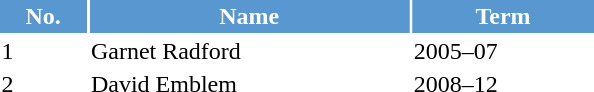<table class="toccolours" style="width:25em">
<tr>
<th style="background:#5997d0;color:white;border:#5997d0 1px solid">No.</th>
<th style="background:#5997d0;color:white;border:#5997d0 1px solid">Name</th>
<th style="background:#5997d0;color:white;border:#5997d0 1px solid">Term</th>
</tr>
<tr>
<td>1</td>
<td> Garnet Radford</td>
<td>2005–07</td>
</tr>
<tr>
<td>2</td>
<td> David Emblem</td>
<td>2008–12</td>
</tr>
<tr>
</tr>
</table>
